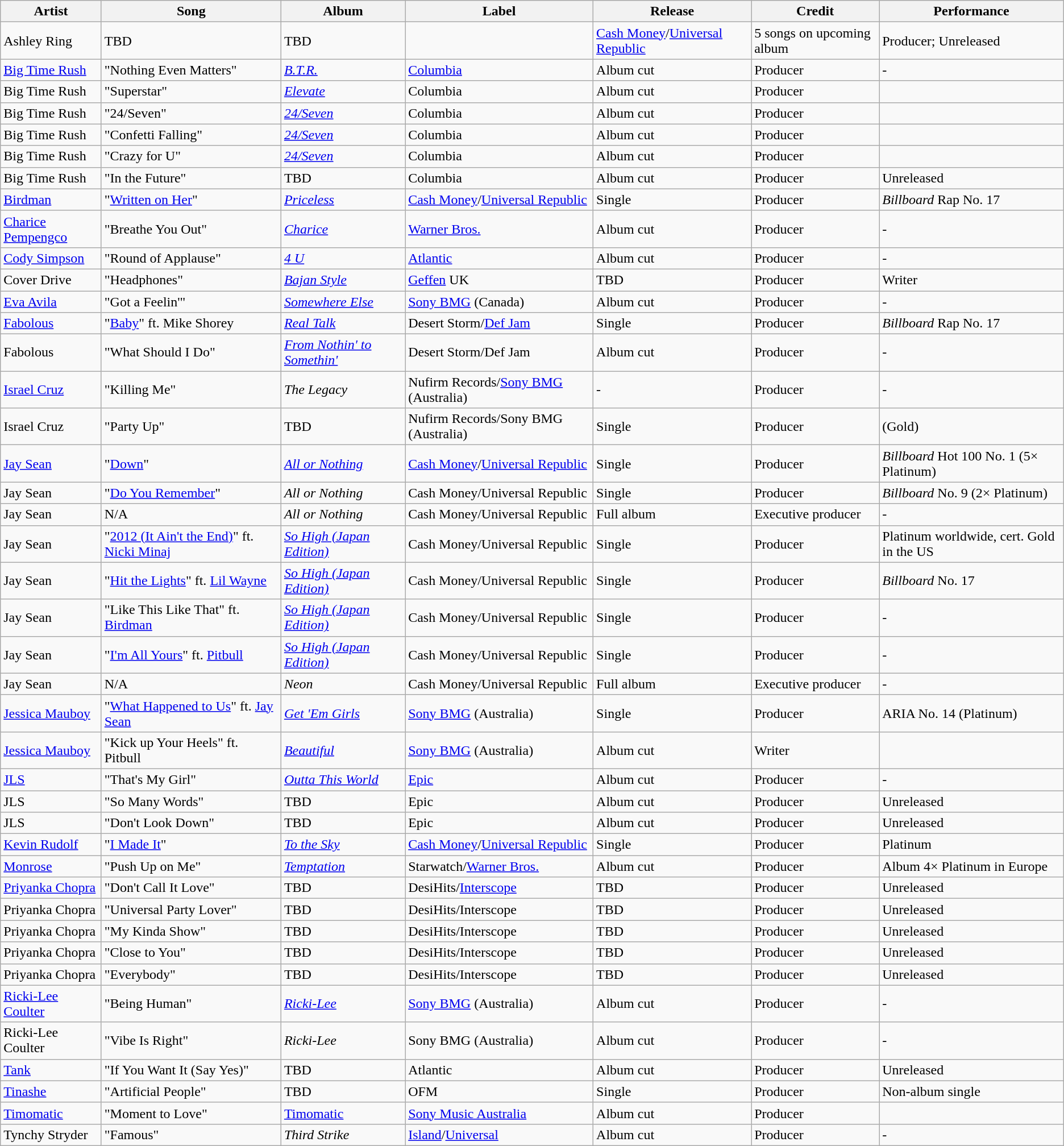<table class="wikitable">
<tr>
<th>Artist</th>
<th>Song</th>
<th>Album</th>
<th>Label</th>
<th>Release</th>
<th>Credit</th>
<th>Performance</th>
</tr>
<tr>
<td>Ashley Ring</td>
<td>TBD</td>
<td>TBD</td>
<td></td>
<td><a href='#'>Cash Money</a>/<a href='#'>Universal Republic</a></td>
<td>5 songs on upcoming album</td>
<td>Producer; Unreleased</td>
</tr>
<tr>
<td><a href='#'>Big Time Rush</a></td>
<td>"Nothing Even Matters"</td>
<td><em><a href='#'>B.T.R.</a></em></td>
<td><a href='#'>Columbia</a></td>
<td>Album cut</td>
<td>Producer</td>
<td>-</td>
</tr>
<tr>
<td>Big Time Rush</td>
<td>"Superstar"</td>
<td><em><a href='#'>Elevate</a></em></td>
<td>Columbia</td>
<td>Album cut</td>
<td>Producer</td>
<td></td>
</tr>
<tr>
<td>Big Time Rush</td>
<td>"24/Seven"</td>
<td><em><a href='#'>24/Seven</a></em></td>
<td>Columbia</td>
<td>Album cut</td>
<td>Producer</td>
<td></td>
</tr>
<tr>
<td>Big Time Rush</td>
<td>"Confetti Falling"</td>
<td><em><a href='#'>24/Seven</a></em></td>
<td>Columbia</td>
<td>Album cut</td>
<td>Producer</td>
<td></td>
</tr>
<tr>
<td>Big Time Rush</td>
<td>"Crazy for U"</td>
<td><em><a href='#'>24/Seven</a></em></td>
<td>Columbia</td>
<td>Album cut</td>
<td>Producer</td>
<td></td>
</tr>
<tr>
<td>Big Time Rush</td>
<td>"In the Future"</td>
<td>TBD</td>
<td>Columbia</td>
<td>Album cut</td>
<td>Producer</td>
<td>Unreleased</td>
</tr>
<tr>
<td><a href='#'>Birdman</a></td>
<td>"<a href='#'>Written on Her</a>"</td>
<td><em><a href='#'>Priceless</a></em></td>
<td><a href='#'>Cash Money</a>/<a href='#'>Universal Republic</a></td>
<td>Single</td>
<td>Producer</td>
<td><em>Billboard</em> Rap No. 17</td>
</tr>
<tr>
<td><a href='#'>Charice Pempengco</a></td>
<td>"Breathe You Out"</td>
<td><em><a href='#'>Charice</a></em></td>
<td><a href='#'>Warner Bros.</a></td>
<td>Album cut</td>
<td>Producer</td>
<td>-</td>
</tr>
<tr>
<td><a href='#'>Cody Simpson</a></td>
<td>"Round of Applause"</td>
<td><em><a href='#'>4 U</a></em></td>
<td><a href='#'>Atlantic</a></td>
<td>Album cut</td>
<td>Producer</td>
<td>-</td>
</tr>
<tr>
<td>Cover Drive</td>
<td>"Headphones"</td>
<td><em><a href='#'>Bajan Style</a></em></td>
<td><a href='#'>Geffen</a> UK</td>
<td>TBD</td>
<td>Producer</td>
<td>Writer</td>
</tr>
<tr>
<td><a href='#'>Eva Avila</a></td>
<td>"Got a Feelin'"</td>
<td><em><a href='#'>Somewhere Else</a></em></td>
<td><a href='#'>Sony BMG</a> (Canada)</td>
<td>Album cut</td>
<td>Producer</td>
<td>-</td>
</tr>
<tr>
<td><a href='#'>Fabolous</a></td>
<td>"<a href='#'>Baby</a>" ft. Mike Shorey</td>
<td><em><a href='#'>Real Talk</a></em></td>
<td>Desert Storm/<a href='#'>Def Jam</a></td>
<td>Single</td>
<td>Producer</td>
<td><em>Billboard</em> Rap No. 17</td>
</tr>
<tr>
<td>Fabolous</td>
<td>"What Should I Do"</td>
<td><em><a href='#'>From Nothin' to Somethin'</a></em></td>
<td>Desert Storm/Def Jam</td>
<td>Album cut</td>
<td>Producer</td>
<td>-</td>
</tr>
<tr>
<td><a href='#'>Israel Cruz</a></td>
<td>"Killing Me"</td>
<td><em>The Legacy</em></td>
<td>Nufirm Records/<a href='#'>Sony BMG</a> (Australia)</td>
<td>-</td>
<td>Producer</td>
<td>-</td>
</tr>
<tr>
<td>Israel Cruz</td>
<td>"Party Up"</td>
<td>TBD</td>
<td>Nufirm Records/Sony BMG (Australia)</td>
<td>Single</td>
<td>Producer</td>
<td>(Gold)</td>
</tr>
<tr>
<td><a href='#'>Jay Sean</a></td>
<td>"<a href='#'>Down</a>"</td>
<td><em><a href='#'>All or Nothing</a></em></td>
<td><a href='#'>Cash Money</a>/<a href='#'>Universal Republic</a></td>
<td>Single</td>
<td>Producer</td>
<td><em>Billboard</em> Hot 100 No. 1 (5× Platinum)</td>
</tr>
<tr>
<td>Jay Sean</td>
<td>"<a href='#'>Do You Remember</a>"</td>
<td><em>All or Nothing</em></td>
<td>Cash Money/Universal Republic</td>
<td>Single</td>
<td>Producer</td>
<td><em>Billboard</em> No. 9 (2× Platinum)</td>
</tr>
<tr>
<td>Jay Sean</td>
<td>N/A</td>
<td><em>All or Nothing</em></td>
<td>Cash Money/Universal Republic</td>
<td>Full album</td>
<td>Executive producer</td>
<td>-</td>
</tr>
<tr>
<td>Jay Sean</td>
<td>"<a href='#'>2012 (It Ain't the End)</a>" ft. <a href='#'>Nicki Minaj</a></td>
<td><em><a href='#'>So High (Japan Edition)</a></em></td>
<td>Cash Money/Universal Republic</td>
<td>Single</td>
<td>Producer</td>
<td>Platinum worldwide, cert. Gold in the US</td>
</tr>
<tr>
<td>Jay Sean</td>
<td>"<a href='#'>Hit the Lights</a>" ft. <a href='#'>Lil Wayne</a></td>
<td><em><a href='#'>So High (Japan Edition)</a></em></td>
<td>Cash Money/Universal Republic</td>
<td>Single</td>
<td>Producer</td>
<td><em>Billboard</em> No. 17</td>
</tr>
<tr>
<td>Jay Sean</td>
<td>"Like This Like That" ft. <a href='#'>Birdman</a></td>
<td><em><a href='#'>So High (Japan Edition)</a></em></td>
<td>Cash Money/Universal Republic</td>
<td>Single</td>
<td>Producer</td>
<td>-</td>
</tr>
<tr>
<td>Jay Sean</td>
<td>"<a href='#'>I'm All Yours</a>" ft. <a href='#'>Pitbull</a></td>
<td><em><a href='#'>So High (Japan Edition)</a></em></td>
<td>Cash Money/Universal Republic</td>
<td>Single</td>
<td>Producer</td>
<td>-</td>
</tr>
<tr>
<td>Jay Sean</td>
<td>N/A</td>
<td><em>Neon</em></td>
<td>Cash Money/Universal Republic</td>
<td>Full album</td>
<td>Executive producer</td>
<td>-</td>
</tr>
<tr>
<td><a href='#'>Jessica Mauboy</a></td>
<td>"<a href='#'>What Happened to Us</a>" ft. <a href='#'>Jay Sean</a></td>
<td><em><a href='#'>Get 'Em Girls</a></em></td>
<td><a href='#'>Sony BMG</a> (Australia)</td>
<td>Single</td>
<td>Producer</td>
<td>ARIA No. 14 (Platinum)</td>
</tr>
<tr>
<td><a href='#'>Jessica Mauboy</a></td>
<td>"Kick up Your Heels" ft. Pitbull</td>
<td><em><a href='#'>Beautiful</a></em></td>
<td><a href='#'>Sony BMG</a> (Australia)</td>
<td>Album cut</td>
<td>Writer</td>
<td></td>
</tr>
<tr>
<td><a href='#'>JLS</a></td>
<td>"That's My Girl"</td>
<td><em><a href='#'>Outta This World</a></em></td>
<td><a href='#'>Epic</a></td>
<td>Album cut</td>
<td>Producer</td>
<td>-</td>
</tr>
<tr>
<td>JLS</td>
<td>"So Many Words"</td>
<td>TBD</td>
<td>Epic</td>
<td>Album cut</td>
<td>Producer</td>
<td>Unreleased</td>
</tr>
<tr>
<td>JLS</td>
<td>"Don't Look Down"</td>
<td>TBD</td>
<td>Epic</td>
<td>Album cut</td>
<td>Producer</td>
<td>Unreleased</td>
</tr>
<tr>
<td><a href='#'>Kevin Rudolf</a></td>
<td>"<a href='#'>I Made It</a>"</td>
<td><em><a href='#'>To the Sky</a></em></td>
<td><a href='#'>Cash Money</a>/<a href='#'>Universal Republic</a></td>
<td>Single</td>
<td>Producer</td>
<td>Platinum</td>
</tr>
<tr>
<td><a href='#'>Monrose</a></td>
<td>"Push Up on Me"</td>
<td><em><a href='#'>Temptation</a></em></td>
<td>Starwatch/<a href='#'>Warner Bros.</a></td>
<td>Album cut</td>
<td>Producer</td>
<td>Album 4× Platinum in Europe</td>
</tr>
<tr>
<td><a href='#'>Priyanka Chopra</a></td>
<td>"Don't Call It Love"</td>
<td>TBD</td>
<td>DesiHits/<a href='#'>Interscope</a></td>
<td>TBD</td>
<td>Producer</td>
<td>Unreleased</td>
</tr>
<tr>
<td>Priyanka Chopra</td>
<td>"Universal Party Lover"</td>
<td>TBD</td>
<td>DesiHits/Interscope</td>
<td>TBD</td>
<td>Producer</td>
<td>Unreleased</td>
</tr>
<tr>
<td>Priyanka Chopra</td>
<td>"My Kinda Show"</td>
<td>TBD</td>
<td>DesiHits/Interscope</td>
<td>TBD</td>
<td>Producer</td>
<td>Unreleased</td>
</tr>
<tr>
<td>Priyanka Chopra</td>
<td>"Close to You"</td>
<td>TBD</td>
<td>DesiHits/Interscope</td>
<td>TBD</td>
<td>Producer</td>
<td>Unreleased</td>
</tr>
<tr>
<td>Priyanka Chopra</td>
<td>"Everybody"</td>
<td>TBD</td>
<td>DesiHits/Interscope</td>
<td>TBD</td>
<td>Producer</td>
<td>Unreleased</td>
</tr>
<tr>
<td><a href='#'>Ricki-Lee Coulter</a></td>
<td>"Being Human"</td>
<td><em><a href='#'>Ricki-Lee</a></em></td>
<td><a href='#'>Sony BMG</a> (Australia)</td>
<td>Album cut</td>
<td>Producer</td>
<td>-</td>
</tr>
<tr>
<td>Ricki-Lee Coulter</td>
<td>"Vibe Is Right"</td>
<td><em>Ricki-Lee</em></td>
<td>Sony BMG (Australia)</td>
<td>Album cut</td>
<td>Producer</td>
<td>-</td>
</tr>
<tr>
<td><a href='#'>Tank</a></td>
<td>"If You Want It (Say Yes)"</td>
<td>TBD</td>
<td>Atlantic</td>
<td>Album cut</td>
<td>Producer</td>
<td>Unreleased</td>
</tr>
<tr>
<td><a href='#'>Tinashe</a></td>
<td>"Artificial People"</td>
<td>TBD</td>
<td>OFM</td>
<td>Single</td>
<td>Producer</td>
<td>Non-album single</td>
</tr>
<tr>
<td><a href='#'>Timomatic</a></td>
<td>"Moment to Love"</td>
<td><a href='#'>Timomatic</a></td>
<td><a href='#'>Sony Music Australia</a></td>
<td>Album cut</td>
<td>Producer</td>
<td></td>
</tr>
<tr>
<td>Tynchy Stryder</td>
<td>"Famous"</td>
<td><em>Third Strike</em></td>
<td><a href='#'>Island</a>/<a href='#'>Universal</a></td>
<td>Album cut</td>
<td>Producer</td>
<td>-</td>
</tr>
</table>
